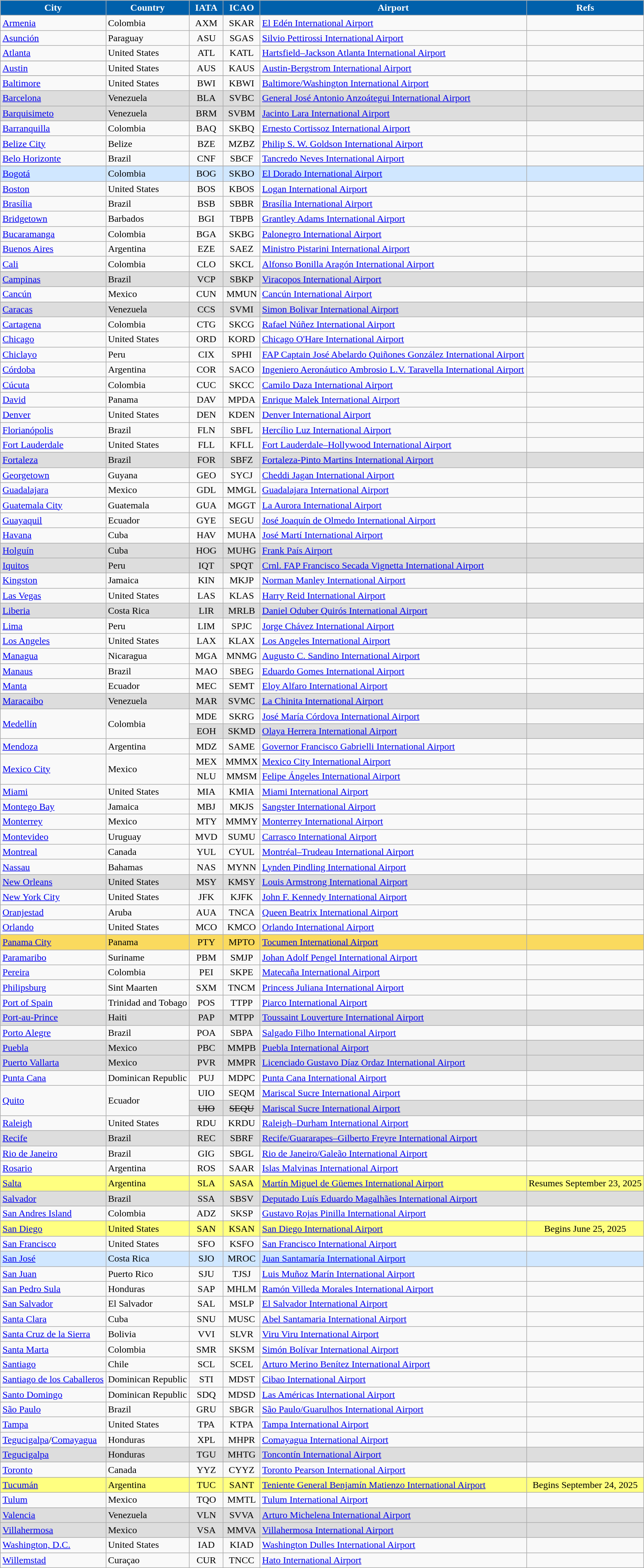<table class="sortable wikitable">
<tr>
<th style="background:#0060AB; color:white;">City</th>
<th style="background:#0060AB; color:white;">Country</th>
<th style="background:#0060AB; color:white; width:50px;">IATA</th>
<th style="background:#0060AB; color:white; width:50px;">ICAO</th>
<th style="background:#0060AB; color:white;">Airport</th>
<th style="background:#0060AB; color:white;" class="unsortable">Refs</th>
</tr>
<tr>
<td><a href='#'>Armenia</a></td>
<td>Colombia</td>
<td align=center>AXM</td>
<td align=center>SKAR</td>
<td><a href='#'>El Edén International Airport</a></td>
<td align=center></td>
</tr>
<tr>
<td><a href='#'>Asunción</a></td>
<td>Paraguay</td>
<td align=center>ASU</td>
<td align=center>SGAS</td>
<td><a href='#'>Silvio Pettirossi International Airport</a></td>
<td></td>
</tr>
<tr>
<td><a href='#'>Atlanta</a></td>
<td>United States</td>
<td align=center>ATL</td>
<td align=center>KATL</td>
<td><a href='#'>Hartsfield–Jackson Atlanta International Airport</a></td>
<td align=center></td>
</tr>
<tr>
</tr>
<tr>
<td><a href='#'>Austin</a></td>
<td>United States</td>
<td align=center>AUS</td>
<td align=center>KAUS</td>
<td><a href='#'>Austin-Bergstrom International Airport</a></td>
<td align=center></td>
</tr>
<tr>
</tr>
<tr>
<td><a href='#'>Baltimore</a></td>
<td>United States</td>
<td align=center>BWI</td>
<td align=center>KBWI</td>
<td><a href='#'>Baltimore/Washington International Airport</a></td>
<td align=center></td>
</tr>
<tr style="background:#dddddd;">
<td><a href='#'>Barcelona</a></td>
<td>Venezuela</td>
<td align=center>BLA</td>
<td align=center>SVBC</td>
<td><a href='#'>General José Antonio Anzoátegui International Airport</a></td>
<td align=center></td>
</tr>
<tr style="background:#dddddd;">
<td><a href='#'>Barquisimeto</a></td>
<td>Venezuela</td>
<td align=center>BRM</td>
<td align=center>SVBM</td>
<td><a href='#'>Jacinto Lara International Airport</a></td>
<td align=center></td>
</tr>
<tr>
<td><a href='#'>Barranquilla</a></td>
<td>Colombia</td>
<td align=center>BAQ</td>
<td align=center>SKBQ</td>
<td><a href='#'>Ernesto Cortissoz International Airport</a></td>
<td></td>
</tr>
<tr>
<td><a href='#'>Belize City</a></td>
<td>Belize</td>
<td align=center>BZE</td>
<td align=center>MZBZ</td>
<td><a href='#'>Philip S. W. Goldson International Airport</a></td>
<td align=center></td>
</tr>
<tr>
<td><a href='#'>Belo Horizonte</a></td>
<td>Brazil</td>
<td align=center>CNF</td>
<td align=center>SBCF</td>
<td><a href='#'>Tancredo Neves International Airport</a></td>
<td></td>
</tr>
<tr>
</tr>
<tr style="background:#D0E7FF;">
<td><a href='#'>Bogotá</a></td>
<td>Colombia</td>
<td align=center>BOG</td>
<td align=center>SKBO</td>
<td><a href='#'>El Dorado International Airport</a></td>
<td></td>
</tr>
<tr>
<td><a href='#'>Boston</a></td>
<td>United States</td>
<td align=center>BOS</td>
<td align=center>KBOS</td>
<td><a href='#'>Logan International Airport</a></td>
<td align=center></td>
</tr>
<tr>
<td><a href='#'>Brasília</a></td>
<td>Brazil</td>
<td align=center>BSB</td>
<td align=center>SBBR</td>
<td><a href='#'>Brasília International Airport</a></td>
<td></td>
</tr>
<tr>
<td><a href='#'>Bridgetown</a></td>
<td>Barbados</td>
<td align=center>BGI</td>
<td align=center>TBPB</td>
<td><a href='#'>Grantley Adams International Airport</a></td>
<td align=center></td>
</tr>
<tr>
<td><a href='#'>Bucaramanga</a></td>
<td>Colombia</td>
<td align=center>BGA</td>
<td align=center>SKBG</td>
<td><a href='#'>Palonegro International Airport</a></td>
<td></td>
</tr>
<tr>
<td><a href='#'>Buenos Aires</a></td>
<td>Argentina</td>
<td align=center>EZE</td>
<td align=center>SAEZ</td>
<td><a href='#'>Ministro Pistarini International Airport</a></td>
<td></td>
</tr>
<tr>
<td><a href='#'>Cali</a></td>
<td>Colombia</td>
<td align=center>CLO</td>
<td align=center>SKCL</td>
<td><a href='#'>Alfonso Bonilla Aragón International Airport</a></td>
<td></td>
</tr>
<tr style="background:#dddddd;">
<td><a href='#'>Campinas</a></td>
<td>Brazil</td>
<td align=center>VCP</td>
<td align=center>SBKP</td>
<td><a href='#'>Viracopos International Airport</a></td>
<td align=center></td>
</tr>
<tr>
<td><a href='#'>Cancún</a></td>
<td>Mexico</td>
<td align=center>CUN</td>
<td align=center>MMUN</td>
<td><a href='#'>Cancún International Airport</a></td>
<td></td>
</tr>
<tr style="background:#dddddd;">
<td><a href='#'>Caracas</a></td>
<td>Venezuela</td>
<td align=center>CCS</td>
<td align=center>SVMI</td>
<td><a href='#'>Simon Bolivar International Airport</a></td>
<td align=center></td>
</tr>
<tr>
<td><a href='#'>Cartagena</a></td>
<td>Colombia</td>
<td align=center>CTG</td>
<td align=center>SKCG</td>
<td><a href='#'>Rafael Núñez International Airport</a></td>
<td></td>
</tr>
<tr>
<td><a href='#'>Chicago</a></td>
<td>United States</td>
<td align=center>ORD</td>
<td align=center>KORD</td>
<td><a href='#'>Chicago O'Hare International Airport</a></td>
<td></td>
</tr>
<tr>
<td><a href='#'>Chiclayo</a></td>
<td>Peru</td>
<td align=center>CIX</td>
<td align=center>SPHI</td>
<td><a href='#'>FAP Captain José Abelardo Quiñones González International Airport</a></td>
<td align=center></td>
</tr>
<tr>
<td><a href='#'>Córdoba</a></td>
<td>Argentina</td>
<td align=center>COR</td>
<td align=center>SACO</td>
<td><a href='#'>Ingeniero Aeronáutico Ambrosio L.V. Taravella International Airport</a></td>
<td></td>
</tr>
<tr>
<td><a href='#'>Cúcuta</a></td>
<td>Colombia</td>
<td align=center>CUC</td>
<td align=center>SKCC</td>
<td><a href='#'>Camilo Daza International Airport</a></td>
<td align=center></td>
</tr>
<tr p>
<td><a href='#'>David</a></td>
<td>Panama</td>
<td align=center>DAV</td>
<td align=center>MPDA</td>
<td><a href='#'>Enrique Malek International Airport</a></td>
<td align=center></td>
</tr>
<tr>
<td><a href='#'>Denver</a></td>
<td>United States</td>
<td align=center>DEN</td>
<td align=center>KDEN</td>
<td><a href='#'>Denver International Airport</a></td>
<td align=center></td>
</tr>
<tr>
<td><a href='#'>Florianópolis</a><br><small></small></td>
<td>Brazil</td>
<td align=center>FLN</td>
<td align=center>SBFL</td>
<td><a href='#'>Hercílio Luz International Airport</a></td>
<td></td>
</tr>
<tr>
<td><a href='#'>Fort Lauderdale</a></td>
<td>United States</td>
<td align=center>FLL</td>
<td align=center>KFLL</td>
<td><a href='#'>Fort Lauderdale–Hollywood International Airport</a></td>
<td align=center></td>
</tr>
<tr style="background:#dddddd;">
<td><a href='#'>Fortaleza</a></td>
<td>Brazil</td>
<td align=center>FOR</td>
<td align=center>SBFZ</td>
<td><a href='#'>Fortaleza-Pinto Martins International Airport</a></td>
<td align=center></td>
</tr>
<tr>
<td><a href='#'>Georgetown</a></td>
<td>Guyana</td>
<td align=center>GEO</td>
<td align=center>SYCJ</td>
<td><a href='#'>Cheddi Jagan International Airport</a></td>
<td align=center></td>
</tr>
<tr>
<td><a href='#'>Guadalajara</a></td>
<td>Mexico</td>
<td align=center>GDL</td>
<td align=center>MMGL</td>
<td><a href='#'>Guadalajara International Airport</a></td>
<td></td>
</tr>
<tr>
<td><a href='#'>Guatemala City</a></td>
<td>Guatemala</td>
<td align=center>GUA</td>
<td align=center>MGGT</td>
<td><a href='#'>La Aurora International Airport</a></td>
<td></td>
</tr>
<tr>
<td><a href='#'>Guayaquil</a></td>
<td>Ecuador</td>
<td align=center>GYE</td>
<td align=center>SEGU</td>
<td><a href='#'>José Joaquín de Olmedo International Airport</a></td>
<td></td>
</tr>
<tr>
<td><a href='#'>Havana</a></td>
<td>Cuba</td>
<td align=center>HAV</td>
<td align=center>MUHA</td>
<td><a href='#'>José Martí International Airport</a></td>
<td></td>
</tr>
<tr style="background:#dddddd;">
<td><a href='#'>Holguín</a></td>
<td>Cuba</td>
<td align=center>HOG</td>
<td align=center>MUHG</td>
<td><a href='#'>Frank País Airport</a></td>
<td></td>
</tr>
<tr style="background:#dddddd;">
<td><a href='#'>Iquitos</a></td>
<td>Peru</td>
<td align=center>IQT</td>
<td align=center>SPQT</td>
<td><a href='#'>Crnl. FAP Francisco Secada Vignetta International Airport</a></td>
<td align=center></td>
</tr>
<tr>
<td><a href='#'>Kingston</a></td>
<td>Jamaica</td>
<td align=center>KIN</td>
<td align=center>MKJP</td>
<td><a href='#'>Norman Manley International Airport</a></td>
<td></td>
</tr>
<tr>
<td><a href='#'>Las Vegas</a></td>
<td>United States</td>
<td align=center>LAS</td>
<td align=center>KLAS</td>
<td><a href='#'>Harry Reid International Airport</a></td>
<td></td>
</tr>
<tr style="background:#dddddd;">
<td><a href='#'>Liberia</a></td>
<td>Costa Rica</td>
<td align=center>LIR</td>
<td align=center>MRLB</td>
<td><a href='#'>Daniel Oduber Quirós International Airport</a></td>
<td></td>
</tr>
<tr>
<td><a href='#'>Lima</a></td>
<td>Peru</td>
<td align=center>LIM</td>
<td align=center>SPJC</td>
<td><a href='#'>Jorge Chávez International Airport</a></td>
<td></td>
</tr>
<tr>
<td><a href='#'>Los Angeles</a></td>
<td>United States</td>
<td align=center>LAX</td>
<td align=center>KLAX</td>
<td><a href='#'>Los Angeles International Airport</a></td>
<td></td>
</tr>
<tr>
<td><a href='#'>Managua</a></td>
<td>Nicaragua</td>
<td align=center>MGA</td>
<td align=center>MNMG</td>
<td><a href='#'>Augusto C. Sandino International Airport</a></td>
<td></td>
</tr>
<tr>
<td><a href='#'>Manaus</a></td>
<td>Brazil</td>
<td align=center>MAO</td>
<td align=center>SBEG</td>
<td><a href='#'>Eduardo Gomes International Airport</a></td>
<td></td>
</tr>
<tr>
<td><a href='#'>Manta</a></td>
<td>Ecuador</td>
<td align=center>MEC</td>
<td align=center>SEMT</td>
<td><a href='#'>Eloy Alfaro International Airport</a></td>
<td align=center></td>
</tr>
<tr style="background:#dddddd;">
<td><a href='#'>Maracaibo</a></td>
<td>Venezuela</td>
<td align=center>MAR</td>
<td align=center>SVMC</td>
<td><a href='#'>La Chinita International Airport</a></td>
<td align=center></td>
</tr>
<tr>
<td rowspan="2"><a href='#'>Medellín</a></td>
<td rowspan="2">Colombia</td>
<td align=center>MDE</td>
<td align=center>SKRG</td>
<td><a href='#'>José María Córdova International Airport</a></td>
<td></td>
</tr>
<tr style="background:#dddddd;">
<td align=center>EOH</td>
<td align=center>SKMD</td>
<td><a href='#'>Olaya Herrera International Airport</a></td>
<td align=center></td>
</tr>
<tr>
<td><a href='#'>Mendoza</a></td>
<td>Argentina</td>
<td align=center>MDZ</td>
<td align=center>SAME</td>
<td><a href='#'>Governor Francisco Gabrielli International Airport</a></td>
<td align=center></td>
</tr>
<tr>
<td rowspan="2"><a href='#'>Mexico City</a></td>
<td rowspan="2">Mexico</td>
<td align=center>MEX</td>
<td align=center>MMMX</td>
<td><a href='#'>Mexico City International Airport</a></td>
<td></td>
</tr>
<tr>
<td align=center>NLU</td>
<td align=center>MMSM</td>
<td><a href='#'>Felipe Ángeles International Airport</a></td>
<td align=center></td>
</tr>
<tr>
<td><a href='#'>Miami</a></td>
<td>United States</td>
<td align=center>MIA</td>
<td align=center>KMIA</td>
<td><a href='#'>Miami International Airport</a></td>
<td></td>
</tr>
<tr>
<td><a href='#'>Montego Bay</a></td>
<td>Jamaica</td>
<td align=center>MBJ</td>
<td align=center>MKJS</td>
<td><a href='#'>Sangster International Airport</a></td>
<td></td>
</tr>
<tr>
<td><a href='#'>Monterrey</a></td>
<td>Mexico</td>
<td align=center>MTY</td>
<td align=center>MMMY</td>
<td><a href='#'>Monterrey International Airport</a></td>
<td></td>
</tr>
<tr>
<td><a href='#'>Montevideo</a></td>
<td>Uruguay</td>
<td align=center>MVD</td>
<td align=center>SUMU</td>
<td><a href='#'>Carrasco International Airport</a></td>
<td></td>
</tr>
<tr>
<td><a href='#'>Montreal</a></td>
<td>Canada</td>
<td align=center>YUL</td>
<td align=center>CYUL</td>
<td><a href='#'>Montréal–Trudeau International Airport</a></td>
<td align=center></td>
</tr>
<tr>
<td><a href='#'>Nassau</a></td>
<td>Bahamas</td>
<td align=center>NAS</td>
<td align=center>MYNN</td>
<td><a href='#'>Lynden Pindling International Airport</a></td>
<td></td>
</tr>
<tr style="background:#dddddd;">
<td><a href='#'>New Orleans</a></td>
<td>United States</td>
<td align=center>MSY</td>
<td align=center>KMSY</td>
<td><a href='#'>Louis Armstrong International Airport</a></td>
<td align=center></td>
</tr>
<tr>
<td><a href='#'>New York City</a></td>
<td>United States</td>
<td align=center>JFK</td>
<td align=center>KJFK</td>
<td><a href='#'>John F. Kennedy International Airport</a></td>
<td></td>
</tr>
<tr>
<td><a href='#'>Oranjestad</a></td>
<td>Aruba</td>
<td align=center>AUA</td>
<td align=center>TNCA</td>
<td><a href='#'>Queen Beatrix International Airport</a></td>
<td></td>
</tr>
<tr>
<td><a href='#'>Orlando</a></td>
<td>United States</td>
<td align=center>MCO</td>
<td align=center>KMCO</td>
<td><a href='#'>Orlando International Airport</a></td>
<td></td>
</tr>
<tr style="background:#fada5e;">
<td><a href='#'>Panama City</a></td>
<td>Panama</td>
<td align=center>PTY</td>
<td align=center>MPTO</td>
<td><a href='#'>Tocumen International Airport</a></td>
<td></td>
</tr>
<tr>
<td><a href='#'>Paramaribo</a></td>
<td>Suriname</td>
<td align=center>PBM</td>
<td align=center>SMJP</td>
<td><a href='#'>Johan Adolf Pengel International Airport</a></td>
<td align=center></td>
</tr>
<tr>
<td><a href='#'>Pereira</a></td>
<td>Colombia</td>
<td align=center>PEI</td>
<td align=center>SKPE</td>
<td><a href='#'>Matecaña International Airport</a></td>
<td></td>
</tr>
<tr>
<td><a href='#'>Philipsburg</a></td>
<td>Sint Maarten</td>
<td align=center>SXM</td>
<td align=center>TNCM</td>
<td><a href='#'>Princess Juliana International Airport</a></td>
<td></td>
</tr>
<tr>
<td><a href='#'>Port of Spain</a></td>
<td>Trinidad and Tobago</td>
<td align=center>POS</td>
<td align=center>TTPP</td>
<td><a href='#'>Piarco International Airport</a></td>
<td></td>
</tr>
<tr style="background:#dddddd;">
<td><a href='#'>Port-au-Prince</a></td>
<td>Haiti</td>
<td align=center>PAP</td>
<td align=center>MTPP</td>
<td><a href='#'>Toussaint Louverture International Airport</a></td>
<td></td>
</tr>
<tr>
<td><a href='#'>Porto Alegre</a></td>
<td>Brazil</td>
<td align=center>POA</td>
<td align=center>SBPA</td>
<td><a href='#'>Salgado Filho International Airport</a></td>
<td></td>
</tr>
<tr style="background:#dddddd;">
<td><a href='#'>Puebla</a></td>
<td>Mexico</td>
<td align=center>PBC</td>
<td align=center>MMPB</td>
<td><a href='#'>Puebla International Airport</a></td>
<td align=center></td>
</tr>
<tr style="background:#dddddd;">
<td><a href='#'>Puerto Vallarta</a></td>
<td>Mexico</td>
<td align=center>PVR</td>
<td align=center>MMPR</td>
<td><a href='#'>Licenciado Gustavo Díaz Ordaz International Airport</a></td>
<td align=center></td>
</tr>
<tr>
<td><a href='#'>Punta Cana</a></td>
<td>Dominican Republic</td>
<td align=center>PUJ</td>
<td align=center>MDPC</td>
<td><a href='#'>Punta Cana International Airport</a></td>
<td></td>
</tr>
<tr>
<td rowspan="2"><a href='#'>Quito</a></td>
<td rowspan="2">Ecuador</td>
<td align=center>UIO</td>
<td align=center>SEQM</td>
<td><a href='#'>Mariscal Sucre International Airport</a></td>
<td></td>
</tr>
<tr style="background:#dddddd;">
<td align=center><s>UIO</s></td>
<td align=center><s>SEQU</s></td>
<td><a href='#'>Mariscal Sucre International Airport</a></td>
<td align=center></td>
</tr>
<tr>
<td><a href='#'>Raleigh</a><br><small></small></td>
<td>United States</td>
<td align=center>RDU</td>
<td align=center>KRDU</td>
<td><a href='#'>Raleigh–Durham International Airport</a></td>
<td></td>
</tr>
<tr style="background:#dddddd;">
<td><a href='#'>Recife</a></td>
<td>Brazil</td>
<td align=center>REC</td>
<td align=center>SBRF</td>
<td><a href='#'>Recife/Guararapes–Gilberto Freyre International Airport</a></td>
<td></td>
</tr>
<tr>
<td><a href='#'>Rio de Janeiro</a></td>
<td>Brazil</td>
<td align=center>GIG</td>
<td align=center>SBGL</td>
<td><a href='#'>Rio de Janeiro/Galeão International Airport</a></td>
<td></td>
</tr>
<tr>
<td><a href='#'>Rosario</a></td>
<td>Argentina</td>
<td align=center>ROS</td>
<td align=center>SAAR</td>
<td><a href='#'>Islas Malvinas International Airport</a></td>
<td align=center></td>
</tr>
<tr style="background:#ffff80;">
<td><a href='#'>Salta</a></td>
<td>Argentina</td>
<td align=center>SLA</td>
<td align=center>SASA</td>
<td><a href='#'>Martín Miguel de Güemes International Airport</a></td>
<td align=center>Resumes September 23, 2025</td>
</tr>
<tr style="background:#dddddd;">
<td><a href='#'>Salvador</a></td>
<td>Brazil</td>
<td align=center>SSA</td>
<td align=center>SBSV</td>
<td><a href='#'>Deputado Luís Eduardo Magalhães International Airport</a></td>
<td align=center></td>
</tr>
<tr>
<td><a href='#'>San Andres Island</a></td>
<td>Colombia</td>
<td align=center>ADZ</td>
<td align=center>SKSP</td>
<td><a href='#'>Gustavo Rojas Pinilla International Airport</a></td>
<td></td>
</tr>
<tr style="background:#ffff80;">
<td><a href='#'>San Diego</a></td>
<td>United States</td>
<td align=center>SAN</td>
<td align=center>KSAN</td>
<td><a href='#'>San Diego International Airport</a></td>
<td align=center>Begins June 25, 2025</td>
</tr>
<tr>
<td><a href='#'>San Francisco</a></td>
<td>United States</td>
<td align=center>SFO</td>
<td align=center>KSFO</td>
<td><a href='#'>San Francisco International Airport</a></td>
<td align=center></td>
</tr>
<tr style="background:#D0E7FF;">
<td><a href='#'>San José</a></td>
<td>Costa Rica</td>
<td align=center>SJO</td>
<td align=center>MROC</td>
<td><a href='#'>Juan Santamaría International Airport</a></td>
<td></td>
</tr>
<tr>
<td><a href='#'>San Juan</a></td>
<td>Puerto Rico</td>
<td align=center>SJU</td>
<td align=center>TJSJ</td>
<td><a href='#'>Luis Muñoz Marín International Airport</a></td>
<td></td>
</tr>
<tr>
<td><a href='#'>San Pedro Sula</a></td>
<td>Honduras</td>
<td align=center>SAP</td>
<td align=center>MHLM</td>
<td><a href='#'>Ramón Villeda Morales International Airport</a></td>
<td></td>
</tr>
<tr>
<td><a href='#'>San Salvador</a></td>
<td>El Salvador</td>
<td align=center>SAL</td>
<td align=center>MSLP</td>
<td><a href='#'>El Salvador International Airport</a></td>
<td></td>
</tr>
<tr>
<td><a href='#'>Santa Clara</a></td>
<td>Cuba</td>
<td align=center>SNU</td>
<td align=center>MUSC</td>
<td><a href='#'>Abel Santamaria International Airport</a></td>
<td></td>
</tr>
<tr>
<td><a href='#'>Santa Cruz de la Sierra</a></td>
<td>Bolivia</td>
<td align=center>VVI</td>
<td align=center>SLVR</td>
<td><a href='#'>Viru Viru International Airport</a></td>
<td></td>
</tr>
<tr>
<td><a href='#'>Santa Marta</a></td>
<td>Colombia</td>
<td align=center>SMR</td>
<td align=center>SKSM</td>
<td><a href='#'>Simón Bolívar International Airport</a></td>
<td align=center></td>
</tr>
<tr>
<td><a href='#'>Santiago</a></td>
<td>Chile</td>
<td align=center>SCL</td>
<td align=center>SCEL</td>
<td><a href='#'>Arturo Merino Benítez International Airport</a></td>
<td></td>
</tr>
<tr>
<td><a href='#'>Santiago de los Caballeros</a></td>
<td>Dominican Republic</td>
<td align=center>STI</td>
<td align=center>MDST</td>
<td><a href='#'>Cibao International Airport</a></td>
<td></td>
</tr>
<tr>
<td><a href='#'>Santo Domingo</a></td>
<td>Dominican Republic</td>
<td align=center>SDQ</td>
<td align=center>MDSD</td>
<td><a href='#'>Las Américas International Airport</a></td>
<td></td>
</tr>
<tr>
<td><a href='#'>São Paulo</a></td>
<td>Brazil</td>
<td align=center>GRU</td>
<td align=center>SBGR</td>
<td><a href='#'>São Paulo/Guarulhos International Airport</a></td>
<td></td>
</tr>
<tr>
<td><a href='#'>Tampa</a></td>
<td>United States</td>
<td align=center>TPA</td>
<td align=center>KTPA</td>
<td><a href='#'>Tampa International Airport</a></td>
<td align=center></td>
</tr>
<tr>
<td><a href='#'>Tegucigalpa</a>/<a href='#'>Comayagua</a></td>
<td>Honduras</td>
<td align=center>XPL</td>
<td align=center>MHPR</td>
<td><a href='#'>Comayagua International Airport</a></td>
<td></td>
</tr>
<tr style="background:#dddddd;">
<td><a href='#'>Tegucigalpa</a></td>
<td>Honduras</td>
<td align=center>TGU</td>
<td align=center>MHTG</td>
<td><a href='#'>Toncontín International Airport</a></td>
<td></td>
</tr>
<tr>
<td><a href='#'>Toronto</a></td>
<td>Canada</td>
<td align=center>YYZ</td>
<td align=center>CYYZ</td>
<td><a href='#'>Toronto Pearson International Airport</a></td>
<td></td>
</tr>
<tr style="background:#ffff80;">
<td><a href='#'>Tucumán</a></td>
<td>Argentina</td>
<td align=center>TUC</td>
<td align=center>SANT</td>
<td><a href='#'>Teniente General Benjamín Matienzo International Airport</a></td>
<td align=center>Begins September 24, 2025</td>
</tr>
<tr>
<td><a href='#'>Tulum</a></td>
<td>Mexico</td>
<td align=center>TQO</td>
<td align=center>MMTL</td>
<td><a href='#'>Tulum International Airport</a></td>
<td></td>
</tr>
<tr style="background:#dddddd;">
<td><a href='#'>Valencia</a></td>
<td>Venezuela</td>
<td align=center>VLN</td>
<td align=center>SVVA</td>
<td><a href='#'>Arturo Michelena International Airport</a></td>
<td align=center></td>
</tr>
<tr style="background:#dddddd;">
<td><a href='#'>Villahermosa</a></td>
<td>Mexico</td>
<td align=center>VSA</td>
<td align=center>MMVA</td>
<td><a href='#'>Villahermosa International Airport</a></td>
<td align=center></td>
</tr>
<tr>
<td><a href='#'>Washington, D.C.</a></td>
<td>United States</td>
<td align=center>IAD</td>
<td align=center>KIAD</td>
<td><a href='#'>Washington Dulles International Airport</a></td>
<td></td>
</tr>
<tr>
<td><a href='#'>Willemstad</a></td>
<td>Curaçao</td>
<td align=center>CUR</td>
<td align=center>TNCC</td>
<td><a href='#'>Hato International Airport</a></td>
<td></td>
</tr>
</table>
